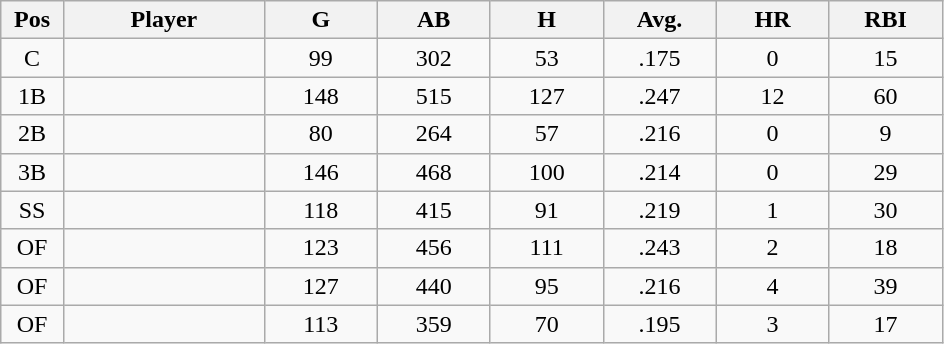<table class="wikitable sortable">
<tr>
<th bgcolor="#DDDDFF" width="5%">Pos</th>
<th bgcolor="#DDDDFF" width="16%">Player</th>
<th bgcolor="#DDDDFF" width="9%">G</th>
<th bgcolor="#DDDDFF" width="9%">AB</th>
<th bgcolor="#DDDDFF" width="9%">H</th>
<th bgcolor="#DDDDFF" width="9%">Avg.</th>
<th bgcolor="#DDDDFF" width="9%">HR</th>
<th bgcolor="#DDDDFF" width="9%">RBI</th>
</tr>
<tr align="center">
<td>C</td>
<td></td>
<td>99</td>
<td>302</td>
<td>53</td>
<td>.175</td>
<td>0</td>
<td>15</td>
</tr>
<tr align="center">
<td>1B</td>
<td></td>
<td>148</td>
<td>515</td>
<td>127</td>
<td>.247</td>
<td>12</td>
<td>60</td>
</tr>
<tr align="center">
<td>2B</td>
<td></td>
<td>80</td>
<td>264</td>
<td>57</td>
<td>.216</td>
<td>0</td>
<td>9</td>
</tr>
<tr align="center">
<td>3B</td>
<td></td>
<td>146</td>
<td>468</td>
<td>100</td>
<td>.214</td>
<td>0</td>
<td>29</td>
</tr>
<tr align="center">
<td>SS</td>
<td></td>
<td>118</td>
<td>415</td>
<td>91</td>
<td>.219</td>
<td>1</td>
<td>30</td>
</tr>
<tr align="center">
<td>OF</td>
<td></td>
<td>123</td>
<td>456</td>
<td>111</td>
<td>.243</td>
<td>2</td>
<td>18</td>
</tr>
<tr align="center">
<td>OF</td>
<td></td>
<td>127</td>
<td>440</td>
<td>95</td>
<td>.216</td>
<td>4</td>
<td>39</td>
</tr>
<tr align="center">
<td>OF</td>
<td></td>
<td>113</td>
<td>359</td>
<td>70</td>
<td>.195</td>
<td>3</td>
<td>17</td>
</tr>
</table>
